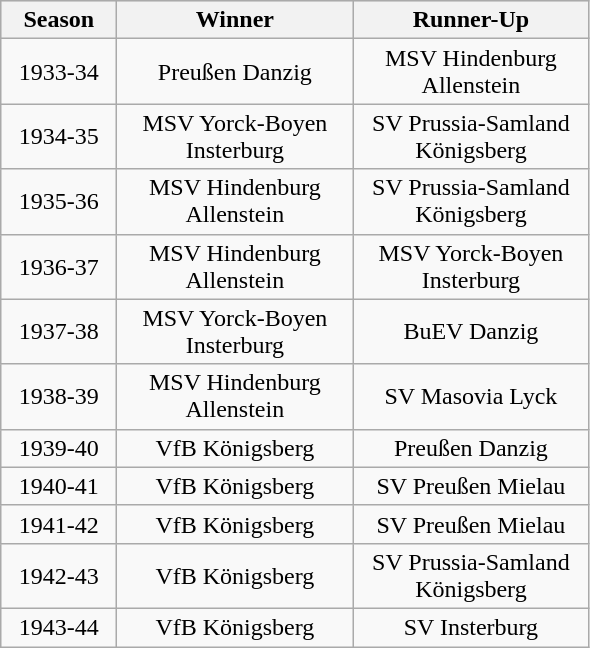<table class="wikitable">
<tr align="center" bgcolor="#dfdfdf">
<th width="70">Season</th>
<th width="150">Winner</th>
<th width="150">Runner-Up</th>
</tr>
<tr align="center">
<td>1933-34</td>
<td>Preußen Danzig</td>
<td>MSV Hindenburg Allenstein</td>
</tr>
<tr align="center">
<td>1934-35</td>
<td>MSV Yorck-Boyen Insterburg</td>
<td>SV Prussia-Samland Königsberg</td>
</tr>
<tr align="center">
<td>1935-36</td>
<td>MSV Hindenburg Allenstein</td>
<td>SV Prussia-Samland Königsberg</td>
</tr>
<tr align="center">
<td>1936-37</td>
<td>MSV Hindenburg Allenstein</td>
<td>MSV Yorck-Boyen Insterburg</td>
</tr>
<tr align="center">
<td>1937-38</td>
<td>MSV Yorck-Boyen Insterburg</td>
<td>BuEV Danzig</td>
</tr>
<tr align="center">
<td>1938-39</td>
<td>MSV Hindenburg Allenstein</td>
<td>SV Masovia Lyck</td>
</tr>
<tr align="center">
<td>1939-40</td>
<td>VfB Königsberg</td>
<td>Preußen Danzig</td>
</tr>
<tr align="center">
<td>1940-41</td>
<td>VfB Königsberg</td>
<td>SV Preußen Mielau</td>
</tr>
<tr align="center">
<td>1941-42</td>
<td>VfB Königsberg</td>
<td>SV Preußen Mielau</td>
</tr>
<tr align="center">
<td>1942-43</td>
<td>VfB Königsberg</td>
<td>SV Prussia-Samland Königsberg</td>
</tr>
<tr align="center">
<td>1943-44</td>
<td>VfB Königsberg</td>
<td>SV Insterburg</td>
</tr>
</table>
